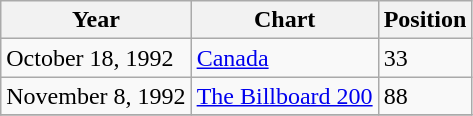<table class="wikitable">
<tr>
<th>Year</th>
<th>Chart</th>
<th>Position</th>
</tr>
<tr>
<td>October 18, 1992</td>
<td><a href='#'>Canada</a></td>
<td>33</td>
</tr>
<tr>
<td>November 8, 1992</td>
<td><a href='#'>The Billboard 200</a></td>
<td>88</td>
</tr>
<tr>
</tr>
</table>
